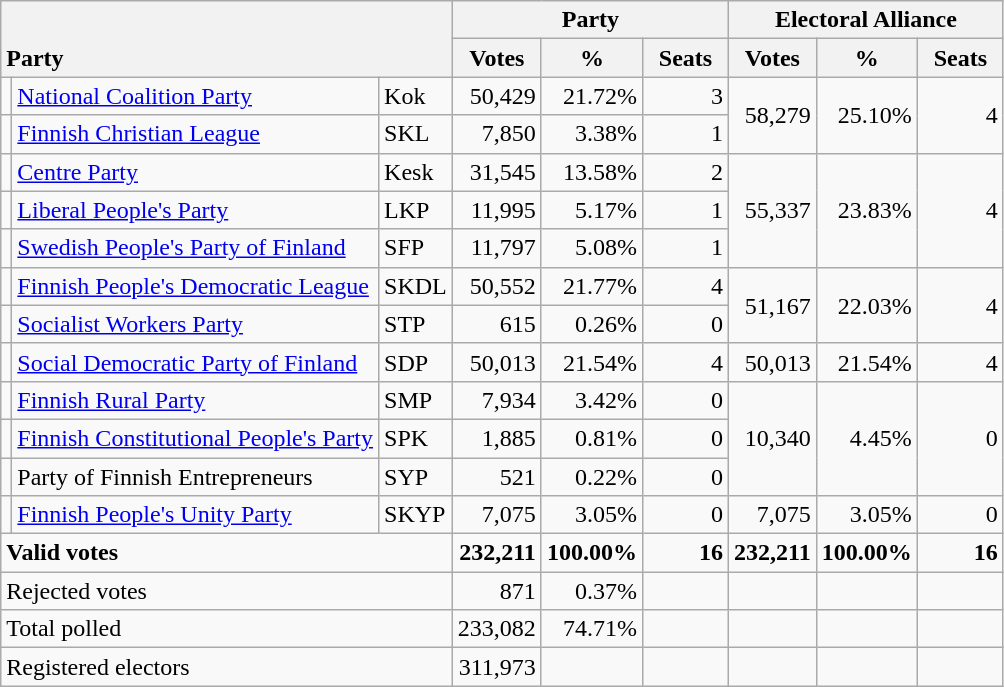<table class="wikitable" border="1" style="text-align:right;">
<tr>
<th style="text-align:left;" valign=bottom rowspan=2 colspan=3>Party</th>
<th colspan=3>Party</th>
<th colspan=3>Electoral Alliance</th>
</tr>
<tr>
<th align=center valign=bottom width="50">Votes</th>
<th align=center valign=bottom width="50">%</th>
<th align=center valign=bottom width="50">Seats</th>
<th align=center valign=bottom width="50">Votes</th>
<th align=center valign=bottom width="50">%</th>
<th align=center valign=bottom width="50">Seats</th>
</tr>
<tr>
<td></td>
<td align=left><a href='#'>National Coalition Party</a></td>
<td align=left>Kok</td>
<td>50,429</td>
<td>21.72%</td>
<td>3</td>
<td rowspan=2>58,279</td>
<td rowspan=2>25.10%</td>
<td rowspan=2>4</td>
</tr>
<tr>
<td></td>
<td align=left><a href='#'>Finnish Christian League</a></td>
<td align=left>SKL</td>
<td>7,850</td>
<td>3.38%</td>
<td>1</td>
</tr>
<tr>
<td></td>
<td align=left><a href='#'>Centre Party</a></td>
<td align=left>Kesk</td>
<td>31,545</td>
<td>13.58%</td>
<td>2</td>
<td rowspan=3>55,337</td>
<td rowspan=3>23.83%</td>
<td rowspan=3>4</td>
</tr>
<tr>
<td></td>
<td align=left><a href='#'>Liberal People's Party</a></td>
<td align=left>LKP</td>
<td>11,995</td>
<td>5.17%</td>
<td>1</td>
</tr>
<tr>
<td></td>
<td align=left><a href='#'>Swedish People's Party of Finland</a></td>
<td align=left>SFP</td>
<td>11,797</td>
<td>5.08%</td>
<td>1</td>
</tr>
<tr>
<td></td>
<td align=left><a href='#'>Finnish People's Democratic League</a></td>
<td align=left>SKDL</td>
<td>50,552</td>
<td>21.77%</td>
<td>4</td>
<td rowspan=2>51,167</td>
<td rowspan=2>22.03%</td>
<td rowspan=2>4</td>
</tr>
<tr>
<td></td>
<td align=left><a href='#'>Socialist Workers Party</a></td>
<td align=left>STP</td>
<td>615</td>
<td>0.26%</td>
<td>0</td>
</tr>
<tr>
<td></td>
<td align=left style="white-space: nowrap;"><a href='#'>Social Democratic Party of Finland</a></td>
<td align=left>SDP</td>
<td>50,013</td>
<td>21.54%</td>
<td>4</td>
<td>50,013</td>
<td>21.54%</td>
<td>4</td>
</tr>
<tr>
<td></td>
<td align=left><a href='#'>Finnish Rural Party</a></td>
<td align=left>SMP</td>
<td>7,934</td>
<td>3.42%</td>
<td>0</td>
<td rowspan=3>10,340</td>
<td rowspan=3>4.45%</td>
<td rowspan=3>0</td>
</tr>
<tr>
<td></td>
<td align=left><a href='#'>Finnish Constitutional People's Party</a></td>
<td align=left>SPK</td>
<td>1,885</td>
<td>0.81%</td>
<td>0</td>
</tr>
<tr>
<td></td>
<td align=left>Party of Finnish Entrepreneurs</td>
<td align=left>SYP</td>
<td>521</td>
<td>0.22%</td>
<td>0</td>
</tr>
<tr>
<td></td>
<td align=left><a href='#'>Finnish People's Unity Party</a></td>
<td align=left>SKYP</td>
<td>7,075</td>
<td>3.05%</td>
<td>0</td>
<td>7,075</td>
<td>3.05%</td>
<td>0</td>
</tr>
<tr style="font-weight:bold">
<td align=left colspan=3>Valid votes</td>
<td>232,211</td>
<td>100.00%</td>
<td>16</td>
<td>232,211</td>
<td>100.00%</td>
<td>16</td>
</tr>
<tr>
<td align=left colspan=3>Rejected votes</td>
<td>871</td>
<td>0.37%</td>
<td></td>
<td></td>
<td></td>
<td></td>
</tr>
<tr>
<td align=left colspan=3>Total polled</td>
<td>233,082</td>
<td>74.71%</td>
<td></td>
<td></td>
<td></td>
<td></td>
</tr>
<tr>
<td align=left colspan=3>Registered electors</td>
<td>311,973</td>
<td></td>
<td></td>
<td></td>
<td></td>
<td></td>
</tr>
</table>
